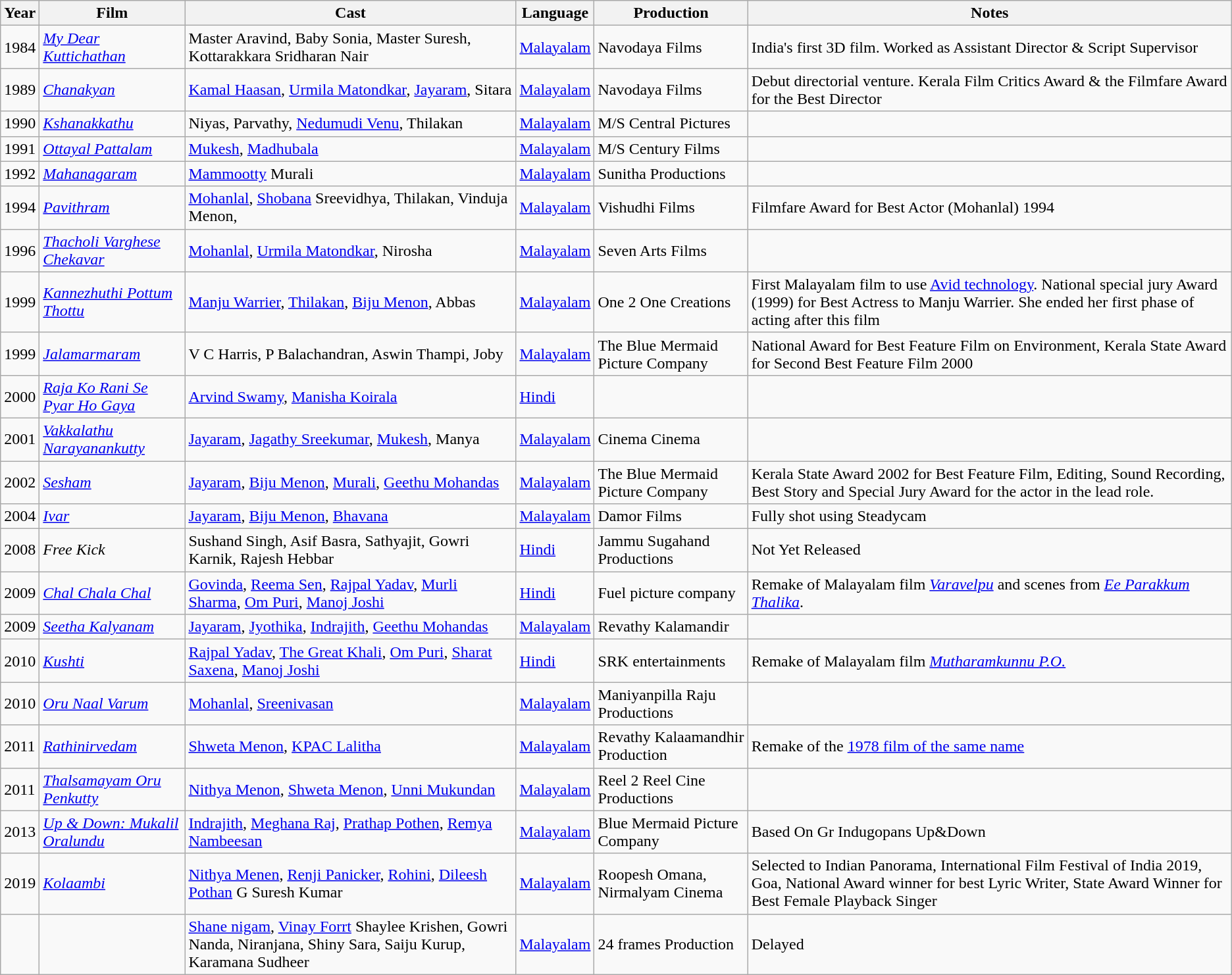<table class="wikitable sortable">
<tr>
<th>Year</th>
<th>Film</th>
<th>Cast</th>
<th>Language</th>
<th>Production</th>
<th>Notes</th>
</tr>
<tr>
<td>1984</td>
<td><em><a href='#'>My Dear Kuttichathan</a></em></td>
<td>Master Aravind, Baby Sonia, Master Suresh, Kottarakkara Sridharan Nair</td>
<td><a href='#'>Malayalam</a></td>
<td>Navodaya Films</td>
<td>India's first 3D film. Worked as Assistant Director & Script Supervisor</td>
</tr>
<tr>
<td>1989</td>
<td><em><a href='#'>Chanakyan</a></em></td>
<td><a href='#'>Kamal Haasan</a>, <a href='#'>Urmila Matondkar</a>, <a href='#'>Jayaram</a>, Sitara</td>
<td><a href='#'>Malayalam</a></td>
<td>Navodaya Films</td>
<td>Debut directorial venture. Kerala Film Critics Award & the Filmfare Award for the Best Director</td>
</tr>
<tr>
<td>1990</td>
<td><em><a href='#'>Kshanakkathu</a></em></td>
<td>Niyas, Parvathy, <a href='#'>Nedumudi Venu</a>, Thilakan</td>
<td><a href='#'>Malayalam</a></td>
<td>M/S Central Pictures</td>
<td></td>
</tr>
<tr>
<td>1991</td>
<td><em><a href='#'>Ottayal Pattalam</a></em></td>
<td><a href='#'>Mukesh</a>, <a href='#'>Madhubala</a></td>
<td><a href='#'>Malayalam</a></td>
<td>M/S Century Films</td>
<td></td>
</tr>
<tr>
<td>1992</td>
<td><em><a href='#'>Mahanagaram</a></em></td>
<td><a href='#'>Mammootty</a> Murali</td>
<td><a href='#'>Malayalam</a></td>
<td>Sunitha Productions</td>
<td></td>
</tr>
<tr>
<td>1994</td>
<td><em><a href='#'>Pavithram</a></em></td>
<td><a href='#'>Mohanlal</a>, <a href='#'>Shobana</a> Sreevidhya, Thilakan, Vinduja Menon,</td>
<td><a href='#'>Malayalam</a></td>
<td>Vishudhi Films</td>
<td>Filmfare Award for Best Actor (Mohanlal) 1994</td>
</tr>
<tr>
<td>1996</td>
<td><em><a href='#'>Thacholi Varghese Chekavar</a></em></td>
<td><a href='#'>Mohanlal</a>, <a href='#'>Urmila Matondkar</a>, Nirosha</td>
<td><a href='#'>Malayalam</a></td>
<td>Seven Arts Films</td>
<td></td>
</tr>
<tr>
<td>1999</td>
<td><em><a href='#'>Kannezhuthi Pottum Thottu</a></em></td>
<td><a href='#'>Manju Warrier</a>, <a href='#'>Thilakan</a>, <a href='#'>Biju Menon</a>, Abbas</td>
<td><a href='#'>Malayalam</a></td>
<td>One 2 One Creations</td>
<td>First Malayalam film to use <a href='#'>Avid technology</a>. National special jury Award (1999) for Best Actress to Manju Warrier. She ended her first phase of acting after this film</td>
</tr>
<tr>
<td>1999</td>
<td><em><a href='#'>Jalamarmaram</a></em></td>
<td>V C Harris, P Balachandran, Aswin Thampi, Joby</td>
<td><a href='#'>Malayalam</a></td>
<td>The Blue Mermaid Picture Company</td>
<td>National Award for Best Feature Film on Environment, Kerala State Award for Second Best Feature Film 2000</td>
</tr>
<tr>
<td>2000</td>
<td><em><a href='#'>Raja Ko Rani Se Pyar Ho Gaya</a></em></td>
<td><a href='#'>Arvind Swamy</a>, <a href='#'>Manisha Koirala</a></td>
<td><a href='#'>Hindi</a></td>
<td></td>
<td></td>
</tr>
<tr>
<td>2001</td>
<td><em><a href='#'>Vakkalathu Narayanankutty</a></em></td>
<td><a href='#'>Jayaram</a>, <a href='#'>Jagathy Sreekumar</a>, <a href='#'>Mukesh</a>, Manya</td>
<td><a href='#'>Malayalam</a></td>
<td>Cinema Cinema</td>
<td></td>
</tr>
<tr>
<td>2002</td>
<td><em><a href='#'>Sesham</a></em></td>
<td><a href='#'>Jayaram</a>, <a href='#'>Biju Menon</a>, <a href='#'>Murali</a>, <a href='#'>Geethu Mohandas</a></td>
<td><a href='#'>Malayalam</a></td>
<td>The Blue Mermaid Picture Company</td>
<td>Kerala State Award 2002 for Best Feature Film, Editing, Sound Recording, Best Story and Special Jury Award for the actor in the lead role.</td>
</tr>
<tr>
<td>2004</td>
<td><em><a href='#'>Ivar</a></em></td>
<td><a href='#'>Jayaram</a>, <a href='#'>Biju Menon</a>, <a href='#'>Bhavana</a></td>
<td><a href='#'>Malayalam</a></td>
<td>Damor Films</td>
<td>Fully shot using Steadycam</td>
</tr>
<tr>
<td>2008</td>
<td><em>Free Kick</em></td>
<td>Sushand Singh, Asif Basra, Sathyajit, Gowri Karnik, Rajesh Hebbar</td>
<td><a href='#'>Hindi</a></td>
<td>Jammu Sugahand Productions</td>
<td>Not Yet Released</td>
</tr>
<tr>
<td>2009</td>
<td><em><a href='#'>Chal Chala Chal</a></em></td>
<td><a href='#'>Govinda</a>, <a href='#'>Reema Sen</a>, <a href='#'>Rajpal Yadav</a>, <a href='#'>Murli Sharma</a>, <a href='#'>Om Puri</a>, <a href='#'>Manoj Joshi</a></td>
<td><a href='#'>Hindi</a></td>
<td>Fuel picture company</td>
<td>Remake of Malayalam film <em><a href='#'>Varavelpu</a></em> and scenes from <em><a href='#'>Ee Parakkum Thalika</a></em>.</td>
</tr>
<tr>
<td>2009</td>
<td><em><a href='#'>Seetha Kalyanam</a></em></td>
<td><a href='#'>Jayaram</a>, <a href='#'>Jyothika</a>, <a href='#'>Indrajith</a>, <a href='#'>Geethu Mohandas</a></td>
<td><a href='#'>Malayalam</a></td>
<td>Revathy Kalamandir</td>
<td></td>
</tr>
<tr>
<td>2010</td>
<td><em><a href='#'>Kushti</a></em></td>
<td><a href='#'>Rajpal Yadav</a>, <a href='#'>The Great Khali</a>, <a href='#'>Om Puri</a>, <a href='#'>Sharat Saxena</a>, <a href='#'>Manoj Joshi</a></td>
<td><a href='#'>Hindi</a></td>
<td>SRK entertainments</td>
<td>Remake of Malayalam film <em><a href='#'>Mutharamkunnu P.O.</a></em></td>
</tr>
<tr>
<td>2010</td>
<td><em><a href='#'>Oru Naal Varum</a></em></td>
<td><a href='#'>Mohanlal</a>, <a href='#'>Sreenivasan</a></td>
<td><a href='#'>Malayalam</a></td>
<td>Maniyanpilla Raju Productions</td>
<td></td>
</tr>
<tr>
<td>2011</td>
<td><em><a href='#'>Rathinirvedam</a></em></td>
<td><a href='#'>Shweta Menon</a>, <a href='#'>KPAC Lalitha</a></td>
<td><a href='#'>Malayalam</a></td>
<td>Revathy Kalaamandhir Production</td>
<td>Remake of the <a href='#'>1978 film of the same name</a></td>
</tr>
<tr>
<td>2011</td>
<td><em><a href='#'>Thalsamayam Oru Penkutty</a></em></td>
<td><a href='#'>Nithya Menon</a>, <a href='#'>Shweta Menon</a>, <a href='#'>Unni Mukundan</a></td>
<td><a href='#'>Malayalam</a></td>
<td>Reel 2 Reel Cine Productions</td>
<td></td>
</tr>
<tr>
<td>2013</td>
<td><em><a href='#'>Up & Down: Mukalil Oralundu</a></em></td>
<td><a href='#'>Indrajith</a>, <a href='#'>Meghana Raj</a>, <a href='#'>Prathap Pothen</a>, <a href='#'>Remya Nambeesan</a></td>
<td><a href='#'>Malayalam</a></td>
<td>Blue Mermaid Picture Company</td>
<td>Based On Gr Indugopans Up&Down</td>
</tr>
<tr>
<td>2019</td>
<td><em><a href='#'>Kolaambi</a></em></td>
<td><a href='#'>Nithya Menen</a>, <a href='#'>Renji Panicker</a>, <a href='#'>Rohini</a>, <a href='#'>Dileesh Pothan</a> G Suresh Kumar</td>
<td><a href='#'>Malayalam</a></td>
<td>Roopesh Omana, Nirmalyam Cinema</td>
<td>Selected to Indian Panorama, International Film Festival of India 2019, Goa, National Award winner for best Lyric Writer, State Award Winner for Best Female Playback Singer</td>
</tr>
<tr>
<td></td>
<td></td>
<td><a href='#'>Shane nigam</a>, <a href='#'>Vinay Forrt</a> Shaylee Krishen, Gowri Nanda, Niranjana, Shiny Sara, Saiju Kurup, Karamana Sudheer</td>
<td><a href='#'>Malayalam</a></td>
<td>24 frames Production</td>
<td>Delayed</td>
</tr>
</table>
